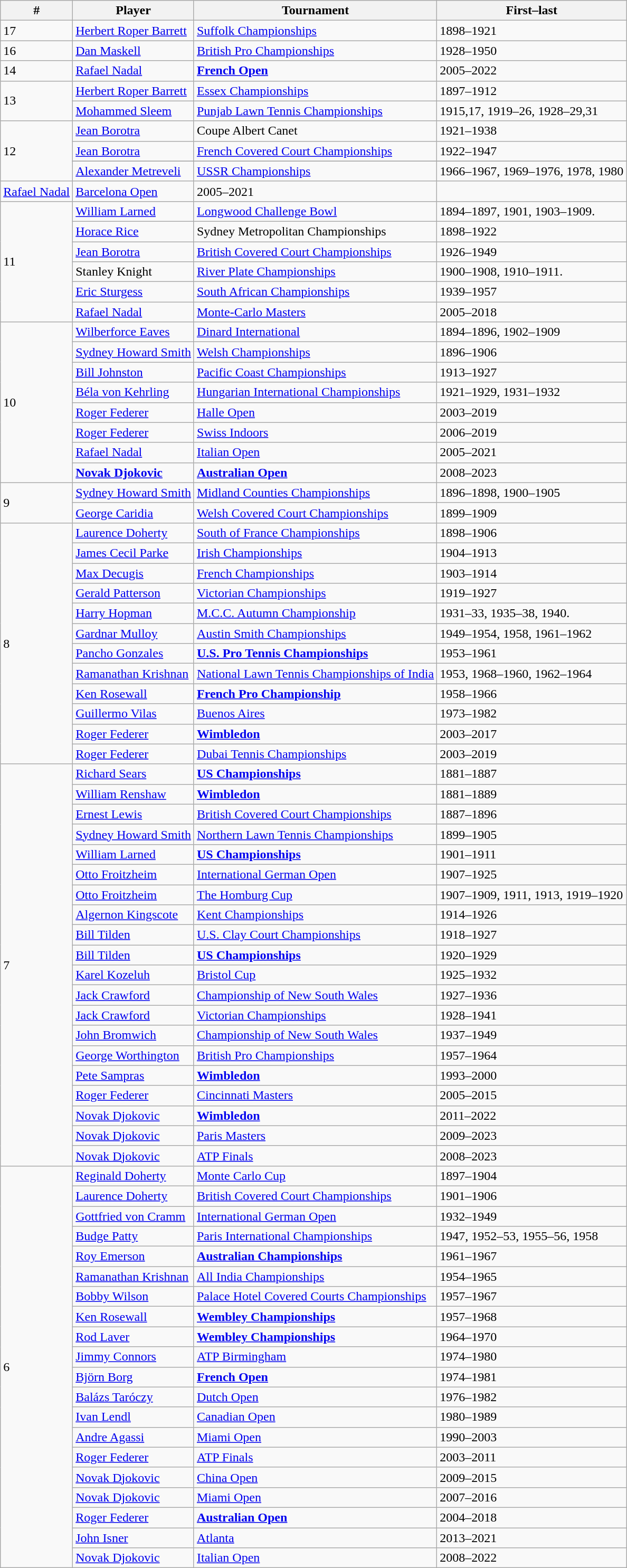<table class="sortable wikitable">
<tr>
<th>#</th>
<th>Player</th>
<th>Tournament</th>
<th class="unsortable">First–last</th>
</tr>
<tr>
<td>17</td>
<td> <a href='#'>Herbert Roper Barrett</a></td>
<td><a href='#'>Suffolk Championships</a></td>
<td>1898–1921</td>
</tr>
<tr>
<td>16</td>
<td> <a href='#'>Dan Maskell</a></td>
<td><a href='#'>British Pro Championships</a></td>
<td>1928–1950</td>
</tr>
<tr>
<td>14</td>
<td> <a href='#'>Rafael Nadal</a></td>
<td><strong><a href='#'>French Open</a></strong></td>
<td>2005–2022</td>
</tr>
<tr>
<td rowspan=2>13</td>
<td> <a href='#'>Herbert Roper Barrett</a></td>
<td><a href='#'>Essex Championships</a></td>
<td>1897–1912</td>
</tr>
<tr>
<td> <a href='#'>Mohammed Sleem</a></td>
<td><a href='#'>Punjab Lawn Tennis Championships</a></td>
<td>1915,17, 1919–26, 1928–29,31</td>
</tr>
<tr>
<td rowspan=4>12</td>
<td> <a href='#'>Jean Borotra</a></td>
<td>Coupe Albert Canet</td>
<td>1921–1938</td>
</tr>
<tr>
<td> <a href='#'>Jean Borotra</a></td>
<td><a href='#'>French Covered Court Championships</a></td>
<td>1922–1947</td>
</tr>
<tr>
</tr>
<tr>
<td> <a href='#'>Alexander Metreveli</a></td>
<td><a href='#'>USSR Championships</a></td>
<td>1966–1967, 1969–1976, 1978, 1980</td>
</tr>
<tr>
<td> <a href='#'>Rafael Nadal</a></td>
<td><a href='#'>Barcelona Open</a></td>
<td>2005–2021</td>
</tr>
<tr>
<td rowspan=6>11</td>
<td> <a href='#'>William Larned</a></td>
<td><a href='#'>Longwood Challenge Bowl</a></td>
<td>1894–1897, 1901, 1903–1909.</td>
</tr>
<tr>
<td> <a href='#'>Horace Rice</a></td>
<td>Sydney Metropolitan Championships</td>
<td>1898–1922</td>
</tr>
<tr>
<td> <a href='#'>Jean Borotra</a></td>
<td><a href='#'>British Covered Court Championships</a></td>
<td>1926–1949</td>
</tr>
<tr>
<td> Stanley Knight</td>
<td><a href='#'>River Plate Championships</a></td>
<td>1900–1908, 1910–1911.</td>
</tr>
<tr>
<td> <a href='#'>Eric Sturgess</a></td>
<td><a href='#'>South African Championships</a></td>
<td>1939–1957</td>
</tr>
<tr>
<td> <a href='#'>Rafael Nadal</a></td>
<td><a href='#'>Monte-Carlo Masters</a></td>
<td>2005–2018</td>
</tr>
<tr>
<td rowspan=8>10</td>
<td> <a href='#'>Wilberforce Eaves</a></td>
<td><a href='#'>Dinard International</a></td>
<td>1894–1896, 1902–1909</td>
</tr>
<tr>
<td> <a href='#'>Sydney Howard Smith</a></td>
<td><a href='#'>Welsh Championships</a></td>
<td>1896–1906</td>
</tr>
<tr>
<td> <a href='#'>Bill Johnston</a></td>
<td><a href='#'>Pacific Coast Championships</a></td>
<td>1913–1927</td>
</tr>
<tr>
<td> <a href='#'>Béla von Kehrling</a></td>
<td><a href='#'>Hungarian International Championships</a></td>
<td>1921–1929, 1931–1932</td>
</tr>
<tr>
<td> <a href='#'>Roger Federer</a></td>
<td><a href='#'>Halle Open</a></td>
<td>2003–2019</td>
</tr>
<tr>
<td> <a href='#'>Roger Federer</a></td>
<td><a href='#'>Swiss Indoors</a></td>
<td>2006–2019</td>
</tr>
<tr>
<td> <a href='#'>Rafael Nadal</a></td>
<td><a href='#'>Italian Open</a></td>
<td>2005–2021</td>
</tr>
<tr>
<td> <strong><a href='#'>Novak Djokovic</a></strong></td>
<td><strong><a href='#'>Australian Open</a></strong></td>
<td>2008–2023</td>
</tr>
<tr>
<td rowspan=2>9</td>
<td> <a href='#'>Sydney Howard Smith</a></td>
<td><a href='#'>Midland Counties Championships</a></td>
<td>1896–1898, 1900–1905</td>
</tr>
<tr>
<td> <a href='#'>George Caridia</a></td>
<td><a href='#'>Welsh Covered Court Championships</a></td>
<td>1899–1909</td>
</tr>
<tr>
<td rowspan=12>8</td>
<td> <a href='#'>Laurence Doherty</a></td>
<td><a href='#'>South of France Championships</a></td>
<td>1898–1906</td>
</tr>
<tr>
<td> <a href='#'>James Cecil Parke</a></td>
<td><a href='#'>Irish Championships</a></td>
<td>1904–1913</td>
</tr>
<tr>
<td> <a href='#'>Max Decugis</a></td>
<td><a href='#'>French Championships</a></td>
<td>1903–1914</td>
</tr>
<tr>
<td> <a href='#'>Gerald Patterson</a></td>
<td><a href='#'>Victorian Championships</a></td>
<td>1919–1927</td>
</tr>
<tr>
<td> <a href='#'>Harry Hopman</a></td>
<td><a href='#'>M.C.C. Autumn Championship</a></td>
<td>1931–33, 1935–38, 1940.</td>
</tr>
<tr>
<td> <a href='#'>Gardnar Mulloy</a></td>
<td><a href='#'>Austin Smith Championships</a></td>
<td>1949–1954, 1958, 1961–1962</td>
</tr>
<tr>
<td> <a href='#'>Pancho Gonzales</a></td>
<td><strong><a href='#'>U.S. Pro Tennis Championships</a></strong></td>
<td>1953–1961</td>
</tr>
<tr>
<td> <a href='#'>Ramanathan Krishnan</a></td>
<td><a href='#'>National Lawn Tennis Championships of India</a></td>
<td>1953, 1968–1960, 1962–1964</td>
</tr>
<tr>
<td> <a href='#'>Ken Rosewall</a></td>
<td><strong><a href='#'>French Pro Championship</a></strong></td>
<td>1958–1966</td>
</tr>
<tr>
<td> <a href='#'>Guillermo Vilas</a></td>
<td><a href='#'>Buenos Aires</a></td>
<td>1973–1982</td>
</tr>
<tr>
<td> <a href='#'>Roger Federer</a></td>
<td><strong><a href='#'>Wimbledon</a></strong></td>
<td>2003–2017</td>
</tr>
<tr>
<td> <a href='#'>Roger Federer</a></td>
<td><a href='#'>Dubai Tennis Championships</a></td>
<td>2003–2019</td>
</tr>
<tr>
<td rowspan=20>7</td>
<td> <a href='#'>Richard Sears</a></td>
<td><strong><a href='#'>US Championships</a></strong></td>
<td>1881–1887</td>
</tr>
<tr>
<td> <a href='#'>William Renshaw</a></td>
<td><strong><a href='#'>Wimbledon</a></strong></td>
<td>1881–1889</td>
</tr>
<tr>
<td> <a href='#'>Ernest Lewis</a></td>
<td><a href='#'>British Covered Court Championships</a></td>
<td>1887–1896</td>
</tr>
<tr>
<td> <a href='#'>Sydney Howard Smith</a></td>
<td><a href='#'>Northern Lawn Tennis Championships</a></td>
<td>1899–1905</td>
</tr>
<tr>
<td> <a href='#'>William Larned</a></td>
<td><strong><a href='#'>US Championships</a></strong></td>
<td>1901–1911</td>
</tr>
<tr>
<td> <a href='#'>Otto Froitzheim</a></td>
<td><a href='#'>International German Open</a></td>
<td>1907–1925</td>
</tr>
<tr>
<td> <a href='#'>Otto Froitzheim</a></td>
<td><a href='#'>The Homburg Cup</a></td>
<td>1907–1909, 1911, 1913, 1919–1920</td>
</tr>
<tr>
<td> <a href='#'>Algernon Kingscote</a></td>
<td><a href='#'>Kent Championships</a></td>
<td>1914–1926</td>
</tr>
<tr>
<td> <a href='#'>Bill Tilden</a></td>
<td><a href='#'>U.S. Clay Court Championships</a></td>
<td>1918–1927</td>
</tr>
<tr>
<td> <a href='#'>Bill Tilden</a></td>
<td><strong><a href='#'>US Championships</a></strong></td>
<td>1920–1929</td>
</tr>
<tr>
<td> <a href='#'>Karel Kozeluh</a></td>
<td><a href='#'>Bristol Cup</a></td>
<td>1925–1932</td>
</tr>
<tr>
<td> <a href='#'>Jack Crawford</a></td>
<td><a href='#'>Championship of New South Wales</a></td>
<td>1927–1936</td>
</tr>
<tr>
<td> <a href='#'>Jack Crawford</a></td>
<td><a href='#'>Victorian Championships</a></td>
<td>1928–1941</td>
</tr>
<tr>
<td> <a href='#'>John Bromwich</a></td>
<td><a href='#'>Championship of New South Wales</a></td>
<td>1937–1949</td>
</tr>
<tr>
<td> <a href='#'>George Worthington</a></td>
<td><a href='#'>British Pro Championships</a></td>
<td>1957–1964</td>
</tr>
<tr>
<td> <a href='#'>Pete Sampras</a></td>
<td><strong><a href='#'>Wimbledon</a></strong></td>
<td>1993–2000</td>
</tr>
<tr>
<td> <a href='#'>Roger Federer</a></td>
<td><a href='#'>Cincinnati Masters</a></td>
<td>2005–2015</td>
</tr>
<tr>
<td> <a href='#'>Novak Djokovic</a></td>
<td><strong><a href='#'>Wimbledon</a></strong></td>
<td>2011–2022</td>
</tr>
<tr>
<td> <a href='#'>Novak Djokovic</a></td>
<td><a href='#'>Paris Masters</a></td>
<td>2009–2023</td>
</tr>
<tr>
<td> <a href='#'>Novak Djokovic</a></td>
<td><a href='#'>ATP Finals</a></td>
<td>2008–2023</td>
</tr>
<tr>
<td rowspan="22">6</td>
<td> <a href='#'>Reginald Doherty</a></td>
<td><a href='#'>Monte Carlo Cup</a></td>
<td>1897–1904</td>
</tr>
<tr>
<td> <a href='#'>Laurence Doherty</a></td>
<td><a href='#'>British Covered Court Championships</a></td>
<td>1901–1906</td>
</tr>
<tr>
<td> <a href='#'>Gottfried von Cramm</a></td>
<td><a href='#'>International German Open</a></td>
<td>1932–1949</td>
</tr>
<tr>
<td> <a href='#'>Budge Patty</a></td>
<td><a href='#'>Paris International Championships</a></td>
<td>1947, 1952–53, 1955–56, 1958</td>
</tr>
<tr>
<td> <a href='#'>Roy Emerson</a></td>
<td><strong><a href='#'>Australian Championships</a></strong></td>
<td>1961–1967</td>
</tr>
<tr>
<td> <a href='#'>Ramanathan Krishnan</a></td>
<td><a href='#'>All India Championships</a></td>
<td>1954–1965</td>
</tr>
<tr>
<td> <a href='#'>Bobby Wilson</a></td>
<td><a href='#'>Palace Hotel Covered Courts Championships</a></td>
<td>1957–1967</td>
</tr>
<tr>
<td> <a href='#'>Ken Rosewall</a></td>
<td><strong><a href='#'>Wembley Championships</a></strong></td>
<td>1957–1968</td>
</tr>
<tr>
<td> <a href='#'>Rod Laver</a></td>
<td><strong><a href='#'>Wembley Championships</a></strong></td>
<td>1964–1970</td>
</tr>
<tr>
<td> <a href='#'>Jimmy Connors</a></td>
<td><a href='#'>ATP Birmingham</a></td>
<td>1974–1980</td>
</tr>
<tr>
<td> <a href='#'>Björn Borg</a></td>
<td><strong><a href='#'>French Open</a></strong></td>
<td>1974–1981</td>
</tr>
<tr>
<td> <a href='#'>Balázs Taróczy</a></td>
<td><a href='#'>Dutch Open</a></td>
<td>1976–1982</td>
</tr>
<tr>
<td> <a href='#'>Ivan Lendl</a></td>
<td><a href='#'>Canadian Open</a></td>
<td>1980–1989</td>
</tr>
<tr>
<td> <a href='#'>Andre Agassi</a></td>
<td><a href='#'>Miami Open</a></td>
<td>1990–2003</td>
</tr>
<tr>
<td> <a href='#'>Roger Federer</a></td>
<td><a href='#'>ATP Finals</a></td>
<td>2003–2011</td>
</tr>
<tr>
<td> <a href='#'>Novak Djokovic</a></td>
<td><a href='#'>China Open</a></td>
<td>2009–2015</td>
</tr>
<tr>
<td> <a href='#'>Novak Djokovic</a></td>
<td><a href='#'>Miami Open</a></td>
<td>2007–2016</td>
</tr>
<tr>
<td> <a href='#'>Roger Federer</a></td>
<td><strong><a href='#'>Australian Open</a></strong></td>
<td>2004–2018</td>
</tr>
<tr>
<td> <a href='#'>John Isner</a></td>
<td><a href='#'>Atlanta</a></td>
<td>2013–2021</td>
</tr>
<tr>
<td> <a href='#'>Novak Djokovic</a></td>
<td><a href='#'>Italian Open</a></td>
<td>2008–2022</td>
</tr>
</table>
